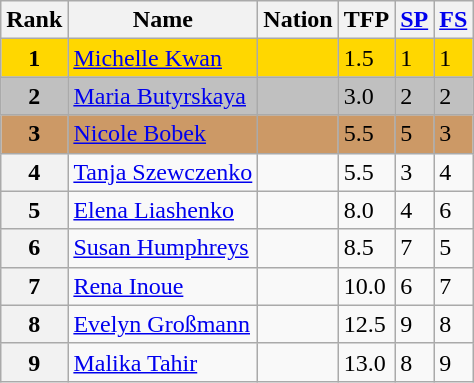<table class="wikitable sortable">
<tr>
<th>Rank</th>
<th>Name</th>
<th>Nation</th>
<th>TFP</th>
<th><a href='#'>SP</a></th>
<th><a href='#'>FS</a></th>
</tr>
<tr bgcolor="gold">
<td align="center"><strong>1</strong></td>
<td><a href='#'>Michelle Kwan</a></td>
<td></td>
<td>1.5</td>
<td>1</td>
<td>1</td>
</tr>
<tr bgcolor="silver">
<td align="center"><strong>2</strong></td>
<td><a href='#'>Maria Butyrskaya</a></td>
<td></td>
<td>3.0</td>
<td>2</td>
<td>2</td>
</tr>
<tr bgcolor="cc9966">
<td align="center"><strong>3</strong></td>
<td><a href='#'>Nicole Bobek</a></td>
<td></td>
<td>5.5</td>
<td>5</td>
<td>3</td>
</tr>
<tr>
<th>4</th>
<td><a href='#'>Tanja Szewczenko</a></td>
<td></td>
<td>5.5</td>
<td>3</td>
<td>4</td>
</tr>
<tr>
<th>5</th>
<td><a href='#'>Elena Liashenko</a></td>
<td></td>
<td>8.0</td>
<td>4</td>
<td>6</td>
</tr>
<tr>
<th>6</th>
<td><a href='#'>Susan Humphreys</a></td>
<td></td>
<td>8.5</td>
<td>7</td>
<td>5</td>
</tr>
<tr>
<th>7</th>
<td><a href='#'>Rena Inoue</a></td>
<td></td>
<td>10.0</td>
<td>6</td>
<td>7</td>
</tr>
<tr>
<th>8</th>
<td><a href='#'>Evelyn Großmann</a></td>
<td></td>
<td>12.5</td>
<td>9</td>
<td>8</td>
</tr>
<tr>
<th>9</th>
<td><a href='#'>Malika Tahir</a></td>
<td></td>
<td>13.0</td>
<td>8</td>
<td>9</td>
</tr>
</table>
